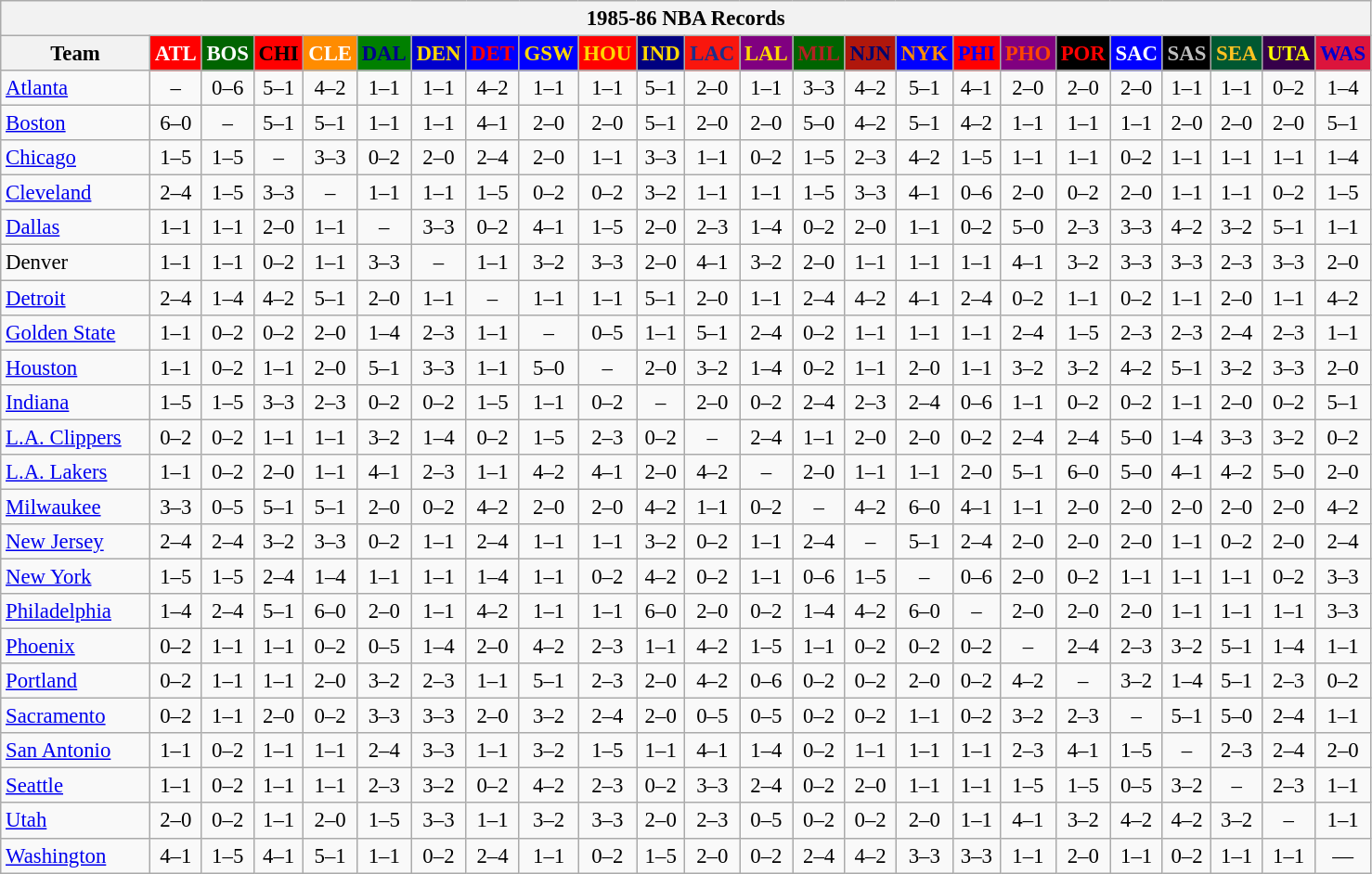<table class="wikitable" style="font-size:95%; text-align:center;">
<tr>
<th colspan=24>1985-86 NBA Records</th>
</tr>
<tr>
<th width=100>Team</th>
<th style="background:#FF0000;color:#FFFFFF;width=35">ATL</th>
<th style="background:#006400;color:#FFFFFF;width=35">BOS</th>
<th style="background:#FF0000;color:#000000;width=35">CHI</th>
<th style="background:#FF8C00;color:#FFFFFF;width=35">CLE</th>
<th style="background:#008000;color:#00008B;width=35">DAL</th>
<th style="background:#0000CD;color:#FFD700;width=35">DEN</th>
<th style="background:#0000FF;color:#FF0000;width=35">DET</th>
<th style="background:#0000FF;color:#FFD700;width=35">GSW</th>
<th style="background:#FF0000;color:#FFD700;width=35">HOU</th>
<th style="background:#000080;color:#FFD700;width=35">IND</th>
<th style="background:#F9160D;color:#1A2E8B;width=35">LAC</th>
<th style="background:#800080;color:#FFD700;width=35">LAL</th>
<th style="background:#006400;color:#B22222;width=35">MIL</th>
<th style="background:#B0170C;color:#00056D;width=35">NJN</th>
<th style="background:#0000FF;color:#FF8C00;width=35">NYK</th>
<th style="background:#FF0000;color:#0000FF;width=35">PHI</th>
<th style="background:#800080;color:#FF4500;width=35">PHO</th>
<th style="background:#000000;color:#FF0000;width=35">POR</th>
<th style="background:#0000FF;color:#FFFFFF;width=35">SAC</th>
<th style="background:#000000;color:#C0C0C0;width=35">SAS</th>
<th style="background:#005831;color:#FFC322;width=35">SEA</th>
<th style="background:#36004A;color:#FFFF00;width=35">UTA</th>
<th style="background:#DC143C;color:#0000CD;width=35">WAS</th>
</tr>
<tr>
<td style="text-align:left;"><a href='#'>Atlanta</a></td>
<td>–</td>
<td>0–6</td>
<td>5–1</td>
<td>4–2</td>
<td>1–1</td>
<td>1–1</td>
<td>4–2</td>
<td>1–1</td>
<td>1–1</td>
<td>5–1</td>
<td>2–0</td>
<td>1–1</td>
<td>3–3</td>
<td>4–2</td>
<td>5–1</td>
<td>4–1</td>
<td>2–0</td>
<td>2–0</td>
<td>2–0</td>
<td>1–1</td>
<td>1–1</td>
<td>0–2</td>
<td>1–4</td>
</tr>
<tr>
<td style="text-align:left;"><a href='#'>Boston</a></td>
<td>6–0</td>
<td>–</td>
<td>5–1</td>
<td>5–1</td>
<td>1–1</td>
<td>1–1</td>
<td>4–1</td>
<td>2–0</td>
<td>2–0</td>
<td>5–1</td>
<td>2–0</td>
<td>2–0</td>
<td>5–0</td>
<td>4–2</td>
<td>5–1</td>
<td>4–2</td>
<td>1–1</td>
<td>1–1</td>
<td>1–1</td>
<td>2–0</td>
<td>2–0</td>
<td>2–0</td>
<td>5–1</td>
</tr>
<tr>
<td style="text-align:left;"><a href='#'>Chicago</a></td>
<td>1–5</td>
<td>1–5</td>
<td>–</td>
<td>3–3</td>
<td>0–2</td>
<td>2–0</td>
<td>2–4</td>
<td>2–0</td>
<td>1–1</td>
<td>3–3</td>
<td>1–1</td>
<td>0–2</td>
<td>1–5</td>
<td>2–3</td>
<td>4–2</td>
<td>1–5</td>
<td>1–1</td>
<td>1–1</td>
<td>0–2</td>
<td>1–1</td>
<td>1–1</td>
<td>1–1</td>
<td>1–4</td>
</tr>
<tr>
<td style="text-align:left;"><a href='#'>Cleveland</a></td>
<td>2–4</td>
<td>1–5</td>
<td>3–3</td>
<td>–</td>
<td>1–1</td>
<td>1–1</td>
<td>1–5</td>
<td>0–2</td>
<td>0–2</td>
<td>3–2</td>
<td>1–1</td>
<td>1–1</td>
<td>1–5</td>
<td>3–3</td>
<td>4–1</td>
<td>0–6</td>
<td>2–0</td>
<td>0–2</td>
<td>2–0</td>
<td>1–1</td>
<td>1–1</td>
<td>0–2</td>
<td>1–5</td>
</tr>
<tr>
<td style="text-align:left;"><a href='#'>Dallas</a></td>
<td>1–1</td>
<td>1–1</td>
<td>2–0</td>
<td>1–1</td>
<td>–</td>
<td>3–3</td>
<td>0–2</td>
<td>4–1</td>
<td>1–5</td>
<td>2–0</td>
<td>2–3</td>
<td>1–4</td>
<td>0–2</td>
<td>2–0</td>
<td>1–1</td>
<td>0–2</td>
<td>5–0</td>
<td>2–3</td>
<td>3–3</td>
<td>4–2</td>
<td>3–2</td>
<td>5–1</td>
<td>1–1</td>
</tr>
<tr>
<td style="text-align:left;">Denver</td>
<td>1–1</td>
<td>1–1</td>
<td>0–2</td>
<td>1–1</td>
<td>3–3</td>
<td>–</td>
<td>1–1</td>
<td>3–2</td>
<td>3–3</td>
<td>2–0</td>
<td>4–1</td>
<td>3–2</td>
<td>2–0</td>
<td>1–1</td>
<td>1–1</td>
<td>1–1</td>
<td>4–1</td>
<td>3–2</td>
<td>3–3</td>
<td>3–3</td>
<td>2–3</td>
<td>3–3</td>
<td>2–0</td>
</tr>
<tr>
<td style="text-align:left;"><a href='#'>Detroit</a></td>
<td>2–4</td>
<td>1–4</td>
<td>4–2</td>
<td>5–1</td>
<td>2–0</td>
<td>1–1</td>
<td>–</td>
<td>1–1</td>
<td>1–1</td>
<td>5–1</td>
<td>2–0</td>
<td>1–1</td>
<td>2–4</td>
<td>4–2</td>
<td>4–1</td>
<td>2–4</td>
<td>0–2</td>
<td>1–1</td>
<td>0–2</td>
<td>1–1</td>
<td>2–0</td>
<td>1–1</td>
<td>4–2</td>
</tr>
<tr>
<td style="text-align:left;"><a href='#'>Golden State</a></td>
<td>1–1</td>
<td>0–2</td>
<td>0–2</td>
<td>2–0</td>
<td>1–4</td>
<td>2–3</td>
<td>1–1</td>
<td>–</td>
<td>0–5</td>
<td>1–1</td>
<td>5–1</td>
<td>2–4</td>
<td>0–2</td>
<td>1–1</td>
<td>1–1</td>
<td>1–1</td>
<td>2–4</td>
<td>1–5</td>
<td>2–3</td>
<td>2–3</td>
<td>2–4</td>
<td>2–3</td>
<td>1–1</td>
</tr>
<tr>
<td style="text-align:left;"><a href='#'>Houston</a></td>
<td>1–1</td>
<td>0–2</td>
<td>1–1</td>
<td>2–0</td>
<td>5–1</td>
<td>3–3</td>
<td>1–1</td>
<td>5–0</td>
<td>–</td>
<td>2–0</td>
<td>3–2</td>
<td>1–4</td>
<td>0–2</td>
<td>1–1</td>
<td>2–0</td>
<td>1–1</td>
<td>3–2</td>
<td>3–2</td>
<td>4–2</td>
<td>5–1</td>
<td>3–2</td>
<td>3–3</td>
<td>2–0</td>
</tr>
<tr>
<td style="text-align:left;"><a href='#'>Indiana</a></td>
<td>1–5</td>
<td>1–5</td>
<td>3–3</td>
<td>2–3</td>
<td>0–2</td>
<td>0–2</td>
<td>1–5</td>
<td>1–1</td>
<td>0–2</td>
<td>–</td>
<td>2–0</td>
<td>0–2</td>
<td>2–4</td>
<td>2–3</td>
<td>2–4</td>
<td>0–6</td>
<td>1–1</td>
<td>0–2</td>
<td>0–2</td>
<td>1–1</td>
<td>2–0</td>
<td>0–2</td>
<td>5–1</td>
</tr>
<tr>
<td style="text-align:left;"><a href='#'>L.A. Clippers</a></td>
<td>0–2</td>
<td>0–2</td>
<td>1–1</td>
<td>1–1</td>
<td>3–2</td>
<td>1–4</td>
<td>0–2</td>
<td>1–5</td>
<td>2–3</td>
<td>0–2</td>
<td>–</td>
<td>2–4</td>
<td>1–1</td>
<td>2–0</td>
<td>2–0</td>
<td>0–2</td>
<td>2–4</td>
<td>2–4</td>
<td>5–0</td>
<td>1–4</td>
<td>3–3</td>
<td>3–2</td>
<td>0–2</td>
</tr>
<tr>
<td style="text-align:left;"><a href='#'>L.A. Lakers</a></td>
<td>1–1</td>
<td>0–2</td>
<td>2–0</td>
<td>1–1</td>
<td>4–1</td>
<td>2–3</td>
<td>1–1</td>
<td>4–2</td>
<td>4–1</td>
<td>2–0</td>
<td>4–2</td>
<td>–</td>
<td>2–0</td>
<td>1–1</td>
<td>1–1</td>
<td>2–0</td>
<td>5–1</td>
<td>6–0</td>
<td>5–0</td>
<td>4–1</td>
<td>4–2</td>
<td>5–0</td>
<td>2–0</td>
</tr>
<tr>
<td style="text-align:left;"><a href='#'>Milwaukee</a></td>
<td>3–3</td>
<td>0–5</td>
<td>5–1</td>
<td>5–1</td>
<td>2–0</td>
<td>0–2</td>
<td>4–2</td>
<td>2–0</td>
<td>2–0</td>
<td>4–2</td>
<td>1–1</td>
<td>0–2</td>
<td>–</td>
<td>4–2</td>
<td>6–0</td>
<td>4–1</td>
<td>1–1</td>
<td>2–0</td>
<td>2–0</td>
<td>2–0</td>
<td>2–0</td>
<td>2–0</td>
<td>4–2</td>
</tr>
<tr>
<td style="text-align:left;"><a href='#'>New Jersey</a></td>
<td>2–4</td>
<td>2–4</td>
<td>3–2</td>
<td>3–3</td>
<td>0–2</td>
<td>1–1</td>
<td>2–4</td>
<td>1–1</td>
<td>1–1</td>
<td>3–2</td>
<td>0–2</td>
<td>1–1</td>
<td>2–4</td>
<td>–</td>
<td>5–1</td>
<td>2–4</td>
<td>2–0</td>
<td>2–0</td>
<td>2–0</td>
<td>1–1</td>
<td>0–2</td>
<td>2–0</td>
<td>2–4</td>
</tr>
<tr>
<td style="text-align:left;"><a href='#'>New York</a></td>
<td>1–5</td>
<td>1–5</td>
<td>2–4</td>
<td>1–4</td>
<td>1–1</td>
<td>1–1</td>
<td>1–4</td>
<td>1–1</td>
<td>0–2</td>
<td>4–2</td>
<td>0–2</td>
<td>1–1</td>
<td>0–6</td>
<td>1–5</td>
<td>–</td>
<td>0–6</td>
<td>2–0</td>
<td>0–2</td>
<td>1–1</td>
<td>1–1</td>
<td>1–1</td>
<td>0–2</td>
<td>3–3</td>
</tr>
<tr>
<td style="text-align:left;"><a href='#'>Philadelphia</a></td>
<td>1–4</td>
<td>2–4</td>
<td>5–1</td>
<td>6–0</td>
<td>2–0</td>
<td>1–1</td>
<td>4–2</td>
<td>1–1</td>
<td>1–1</td>
<td>6–0</td>
<td>2–0</td>
<td>0–2</td>
<td>1–4</td>
<td>4–2</td>
<td>6–0</td>
<td>–</td>
<td>2–0</td>
<td>2–0</td>
<td>2–0</td>
<td>1–1</td>
<td>1–1</td>
<td>1–1</td>
<td>3–3</td>
</tr>
<tr>
<td style="text-align:left;"><a href='#'>Phoenix</a></td>
<td>0–2</td>
<td>1–1</td>
<td>1–1</td>
<td>0–2</td>
<td>0–5</td>
<td>1–4</td>
<td>2–0</td>
<td>4–2</td>
<td>2–3</td>
<td>1–1</td>
<td>4–2</td>
<td>1–5</td>
<td>1–1</td>
<td>0–2</td>
<td>0–2</td>
<td>0–2</td>
<td>–</td>
<td>2–4</td>
<td>2–3</td>
<td>3–2</td>
<td>5–1</td>
<td>1–4</td>
<td>1–1</td>
</tr>
<tr>
<td style="text-align:left;"><a href='#'>Portland</a></td>
<td>0–2</td>
<td>1–1</td>
<td>1–1</td>
<td>2–0</td>
<td>3–2</td>
<td>2–3</td>
<td>1–1</td>
<td>5–1</td>
<td>2–3</td>
<td>2–0</td>
<td>4–2</td>
<td>0–6</td>
<td>0–2</td>
<td>0–2</td>
<td>2–0</td>
<td>0–2</td>
<td>4–2</td>
<td>–</td>
<td>3–2</td>
<td>1–4</td>
<td>5–1</td>
<td>2–3</td>
<td>0–2</td>
</tr>
<tr>
<td style="text-align:left;"><a href='#'>Sacramento</a></td>
<td>0–2</td>
<td>1–1</td>
<td>2–0</td>
<td>0–2</td>
<td>3–3</td>
<td>3–3</td>
<td>2–0</td>
<td>3–2</td>
<td>2–4</td>
<td>2–0</td>
<td>0–5</td>
<td>0–5</td>
<td>0–2</td>
<td>0–2</td>
<td>1–1</td>
<td>0–2</td>
<td>3–2</td>
<td>2–3</td>
<td>–</td>
<td>5–1</td>
<td>5–0</td>
<td>2–4</td>
<td>1–1</td>
</tr>
<tr>
<td style="text-align:left;"><a href='#'>San Antonio</a></td>
<td>1–1</td>
<td>0–2</td>
<td>1–1</td>
<td>1–1</td>
<td>2–4</td>
<td>3–3</td>
<td>1–1</td>
<td>3–2</td>
<td>1–5</td>
<td>1–1</td>
<td>4–1</td>
<td>1–4</td>
<td>0–2</td>
<td>1–1</td>
<td>1–1</td>
<td>1–1</td>
<td>2–3</td>
<td>4–1</td>
<td>1–5</td>
<td>–</td>
<td>2–3</td>
<td>2–4</td>
<td>2–0</td>
</tr>
<tr>
<td style="text-align:left;"><a href='#'>Seattle</a></td>
<td>1–1</td>
<td>0–2</td>
<td>1–1</td>
<td>1–1</td>
<td>2–3</td>
<td>3–2</td>
<td>0–2</td>
<td>4–2</td>
<td>2–3</td>
<td>0–2</td>
<td>3–3</td>
<td>2–4</td>
<td>0–2</td>
<td>2–0</td>
<td>1–1</td>
<td>1–1</td>
<td>1–5</td>
<td>1–5</td>
<td>0–5</td>
<td>3–2</td>
<td>–</td>
<td>2–3</td>
<td>1–1</td>
</tr>
<tr>
<td style="text-align:left;"><a href='#'>Utah</a></td>
<td>2–0</td>
<td>0–2</td>
<td>1–1</td>
<td>2–0</td>
<td>1–5</td>
<td>3–3</td>
<td>1–1</td>
<td>3–2</td>
<td>3–3</td>
<td>2–0</td>
<td>2–3</td>
<td>0–5</td>
<td>0–2</td>
<td>0–2</td>
<td>2–0</td>
<td>1–1</td>
<td>4–1</td>
<td>3–2</td>
<td>4–2</td>
<td>4–2</td>
<td>3–2</td>
<td>–</td>
<td>1–1</td>
</tr>
<tr>
<td style="text-align:left;"><a href='#'>Washington</a></td>
<td>4–1</td>
<td>1–5</td>
<td>4–1</td>
<td>5–1</td>
<td>1–1</td>
<td>0–2</td>
<td>2–4</td>
<td>1–1</td>
<td>0–2</td>
<td>1–5</td>
<td>2–0</td>
<td>0–2</td>
<td>2–4</td>
<td>4–2</td>
<td>3–3</td>
<td>3–3</td>
<td>1–1</td>
<td>2–0</td>
<td>1–1</td>
<td>0–2</td>
<td>1–1</td>
<td>1–1</td>
<td>—</td>
</tr>
</table>
